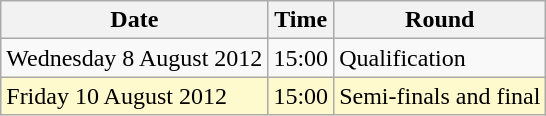<table class="wikitable">
<tr>
<th>Date</th>
<th>Time</th>
<th>Round</th>
</tr>
<tr>
<td>Wednesday 8 August 2012</td>
<td>15:00</td>
<td>Qualification</td>
</tr>
<tr>
<td style=background:lemonchiffon>Friday 10 August 2012</td>
<td style=background:lemonchiffon>15:00</td>
<td style=background:lemonchiffon>Semi-finals and final</td>
</tr>
</table>
